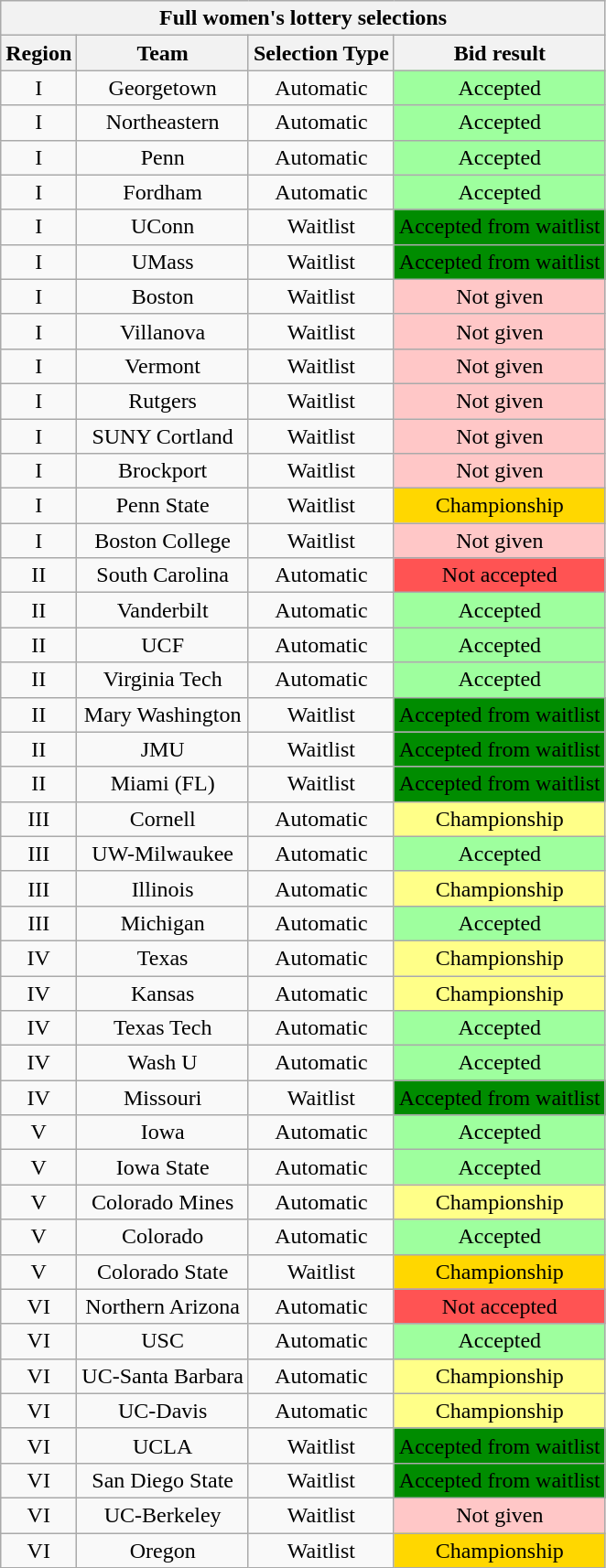<table class="wikitable sortable mw-collapsible mw-collapsed" style="text-align:center">
<tr>
<th colspan="4">Full women's lottery selections</th>
</tr>
<tr>
<th>Region</th>
<th>Team</th>
<th>Selection Type</th>
<th>Bid result</th>
</tr>
<tr>
<td>I</td>
<td>Georgetown</td>
<td>Automatic</td>
<td bgcolor="#9eff9e">Accepted</td>
</tr>
<tr>
<td>I</td>
<td>Northeastern</td>
<td>Automatic</td>
<td bgcolor="#9eff9e">Accepted</td>
</tr>
<tr>
<td>I</td>
<td>Penn</td>
<td>Automatic</td>
<td bgcolor="#9eff9e">Accepted</td>
</tr>
<tr>
<td>I</td>
<td>Fordham</td>
<td>Automatic</td>
<td bgcolor="#9eff9e">Accepted</td>
</tr>
<tr>
<td>I</td>
<td>UConn</td>
<td>Waitlist</td>
<td bgcolor="008c00">Accepted from waitlist</td>
</tr>
<tr>
<td>I</td>
<td>UMass</td>
<td>Waitlist</td>
<td bgcolor="008c00">Accepted from waitlist</td>
</tr>
<tr>
<td>I</td>
<td>Boston</td>
<td>Waitlist</td>
<td bgcolor=#ffc7c7>Not given</td>
</tr>
<tr>
<td>I</td>
<td>Villanova</td>
<td>Waitlist</td>
<td bgcolor=#ffc7c7>Not given</td>
</tr>
<tr>
<td>I</td>
<td>Vermont</td>
<td>Waitlist</td>
<td bgcolor=#ffc7c7>Not given</td>
</tr>
<tr>
<td>I</td>
<td>Rutgers</td>
<td>Waitlist</td>
<td bgcolor=#ffc7c7>Not given</td>
</tr>
<tr>
<td>I</td>
<td>SUNY Cortland</td>
<td>Waitlist</td>
<td bgcolor=#ffc7c7>Not given</td>
</tr>
<tr>
<td>I</td>
<td>Brockport</td>
<td>Waitlist</td>
<td bgcolor=#ffc7c7>Not given</td>
</tr>
<tr>
<td>I</td>
<td>Penn State</td>
<td>Waitlist</td>
<td bgcolor=#ffd700>Championship</td>
</tr>
<tr>
<td>I</td>
<td>Boston College</td>
<td>Waitlist</td>
<td bgcolor=#ffc7c7>Not given</td>
</tr>
<tr>
<td>II</td>
<td>South Carolina</td>
<td>Automatic</td>
<td bgcolor=ff5353>Not accepted</td>
</tr>
<tr>
<td>II</td>
<td>Vanderbilt</td>
<td>Automatic</td>
<td bgcolor="#9eff9e">Accepted</td>
</tr>
<tr>
<td>II</td>
<td>UCF</td>
<td>Automatic</td>
<td bgcolor="#9eff9e">Accepted</td>
</tr>
<tr>
<td>II</td>
<td>Virginia Tech</td>
<td>Automatic</td>
<td bgcolor="#9eff9e">Accepted</td>
</tr>
<tr>
<td>II</td>
<td>Mary Washington</td>
<td>Waitlist</td>
<td bgcolor="008c00">Accepted from waitlist</td>
</tr>
<tr>
<td>II</td>
<td>JMU</td>
<td>Waitlist</td>
<td bgcolor="008c00">Accepted from waitlist</td>
</tr>
<tr>
<td>II</td>
<td>Miami (FL)</td>
<td>Waitlist</td>
<td bgcolor="008c00">Accepted from waitlist</td>
</tr>
<tr>
<td>III</td>
<td>Cornell</td>
<td>Automatic</td>
<td bgcolor=#ffff88>Championship</td>
</tr>
<tr>
<td>III</td>
<td>UW-Milwaukee</td>
<td>Automatic</td>
<td bgcolor="#9eff9e">Accepted</td>
</tr>
<tr>
<td>III</td>
<td>Illinois</td>
<td>Automatic</td>
<td bgcolor=#ffff88>Championship</td>
</tr>
<tr>
<td>III</td>
<td>Michigan</td>
<td>Automatic</td>
<td bgcolor="#9eff9e">Accepted</td>
</tr>
<tr>
<td>IV</td>
<td>Texas</td>
<td>Automatic</td>
<td bgcolor=#ffff88>Championship</td>
</tr>
<tr>
<td>IV</td>
<td>Kansas</td>
<td>Automatic</td>
<td bgcolor=#ffff88>Championship</td>
</tr>
<tr>
<td>IV</td>
<td>Texas Tech</td>
<td>Automatic</td>
<td bgcolor="#9eff9e">Accepted</td>
</tr>
<tr>
<td>IV</td>
<td>Wash U</td>
<td>Automatic</td>
<td bgcolor="#9eff9e">Accepted</td>
</tr>
<tr>
<td>IV</td>
<td>Missouri</td>
<td>Waitlist</td>
<td bgcolor="008c00">Accepted from waitlist</td>
</tr>
<tr>
<td>V</td>
<td>Iowa</td>
<td>Automatic</td>
<td bgcolor="#9eff9e">Accepted</td>
</tr>
<tr>
<td>V</td>
<td>Iowa State</td>
<td>Automatic</td>
<td bgcolor="#9eff9e">Accepted</td>
</tr>
<tr>
<td>V</td>
<td>Colorado Mines</td>
<td>Automatic</td>
<td bgcolor=#ffff88>Championship</td>
</tr>
<tr>
<td>V</td>
<td>Colorado</td>
<td>Automatic</td>
<td bgcolor="#9eff9e">Accepted</td>
</tr>
<tr>
<td>V</td>
<td>Colorado State</td>
<td>Waitlist</td>
<td bgcolor=#ffd700>Championship</td>
</tr>
<tr>
<td>VI</td>
<td>Northern Arizona</td>
<td>Automatic</td>
<td bgcolor=ff5353>Not accepted</td>
</tr>
<tr>
<td>VI</td>
<td>USC</td>
<td>Automatic</td>
<td bgcolor="#9eff9e">Accepted</td>
</tr>
<tr>
<td>VI</td>
<td>UC-Santa Barbara</td>
<td>Automatic</td>
<td bgcolor=#ffff88>Championship</td>
</tr>
<tr>
<td>VI</td>
<td>UC-Davis</td>
<td>Automatic</td>
<td bgcolor=#ffff88>Championship</td>
</tr>
<tr>
<td>VI</td>
<td>UCLA</td>
<td>Waitlist</td>
<td bgcolor="008c00">Accepted from waitlist</td>
</tr>
<tr>
<td>VI</td>
<td>San Diego State</td>
<td>Waitlist</td>
<td bgcolor="008c00">Accepted from waitlist</td>
</tr>
<tr>
<td>VI</td>
<td>UC-Berkeley</td>
<td>Waitlist</td>
<td bgcolor=#ffc7c7>Not given</td>
</tr>
<tr>
<td>VI</td>
<td>Oregon</td>
<td>Waitlist</td>
<td bgcolor=#ffd700>Championship</td>
</tr>
</table>
